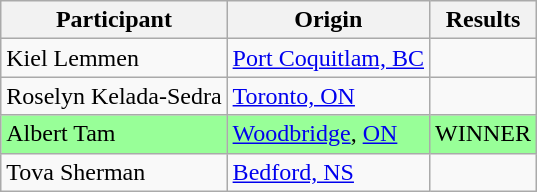<table class="wikitable">
<tr>
<th>Participant</th>
<th>Origin</th>
<th>Results</th>
</tr>
<tr>
<td>Kiel Lemmen</td>
<td><a href='#'>Port Coquitlam, BC</a></td>
<td></td>
</tr>
<tr>
<td>Roselyn Kelada-Sedra</td>
<td><a href='#'>Toronto, ON</a></td>
<td></td>
</tr>
<tr>
<td style="background: #98FF98">Albert Tam</td>
<td style="background: #98FF98"><a href='#'>Woodbridge</a>, <a href='#'>ON</a></td>
<td style="background: #98FF98">WINNER</td>
</tr>
<tr>
<td>Tova Sherman</td>
<td><a href='#'>Bedford, NS</a></td>
<td></td>
</tr>
</table>
